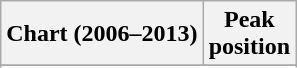<table class="wikitable sortable plainrowheaders">
<tr>
<th>Chart (2006–2013)</th>
<th>Peak<br>position</th>
</tr>
<tr>
</tr>
<tr>
</tr>
<tr>
</tr>
<tr>
</tr>
<tr>
</tr>
<tr>
</tr>
<tr>
</tr>
<tr>
</tr>
<tr>
</tr>
</table>
